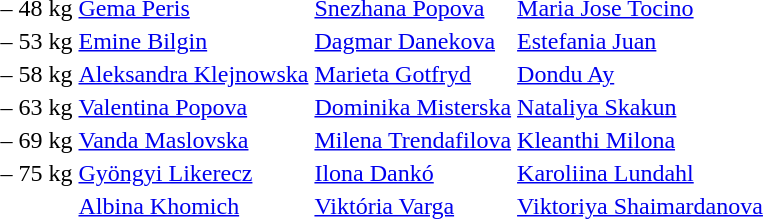<table>
<tr>
<td>– 48 kg<br></td>
<td> <a href='#'>Gema Peris</a></td>
<td> <a href='#'>Snezhana Popova</a></td>
<td> <a href='#'>Maria Jose Tocino</a></td>
</tr>
<tr>
<td>– 53 kg<br></td>
<td> <a href='#'>Emine Bilgin</a></td>
<td> <a href='#'>Dagmar Danekova</a></td>
<td> <a href='#'>Estefania Juan</a></td>
</tr>
<tr>
<td>– 58 kg<br></td>
<td> <a href='#'>Aleksandra Klejnowska</a></td>
<td> <a href='#'>Marieta Gotfryd</a></td>
<td> <a href='#'>Dondu Ay</a></td>
</tr>
<tr>
<td>– 63 kg<br></td>
<td> <a href='#'>Valentina Popova</a></td>
<td> <a href='#'>Dominika Misterska</a></td>
<td> <a href='#'>Nataliya Skakun</a></td>
</tr>
<tr>
<td>– 69 kg<br></td>
<td> <a href='#'>Vanda Maslovska</a></td>
<td> <a href='#'>Milena Trendafilova</a></td>
<td> <a href='#'>Kleanthi Milona</a></td>
</tr>
<tr>
<td>– 75 kg<br></td>
<td> <a href='#'>Gyöngyi Likerecz</a></td>
<td> <a href='#'>Ilona Dankó</a></td>
<td> <a href='#'>Karoliina Lundahl</a></td>
</tr>
<tr>
<td><br></td>
<td> <a href='#'>Albina Khomich</a></td>
<td> <a href='#'>Viktória Varga</a></td>
<td> <a href='#'>Viktoriya Shaimardanova</a></td>
</tr>
</table>
